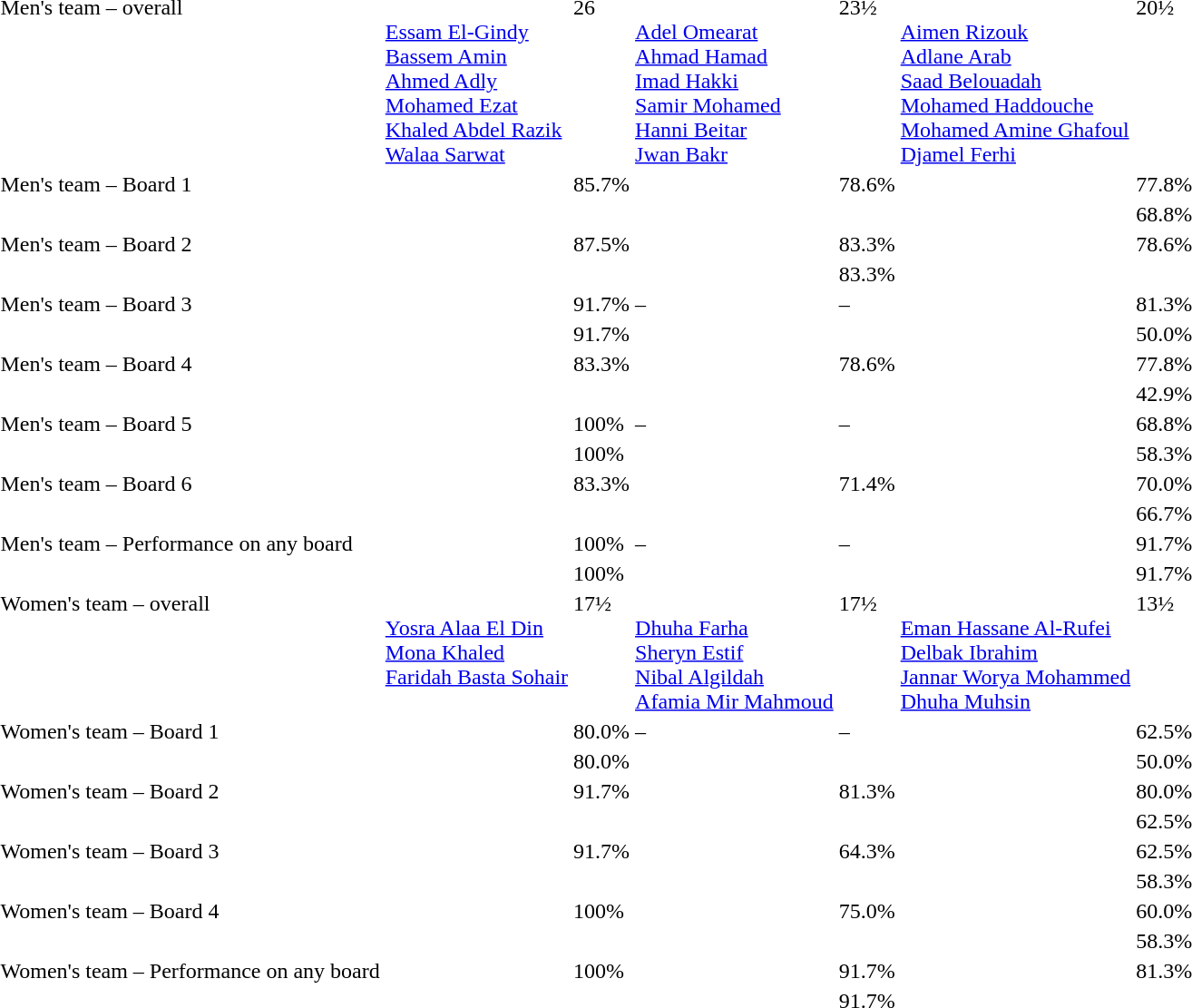<table>
<tr valign="top">
<td>Men's team – overall</td>
<td><br><a href='#'>Essam El-Gindy</a><br><a href='#'>Bassem Amin</a><br><a href='#'>Ahmed Adly</a><br><a href='#'>Mohamed Ezat</a><br><a href='#'>Khaled Abdel Razik</a><br><a href='#'>Walaa Sarwat</a></td>
<td>26</td>
<td><br><a href='#'>Adel Omearat</a><br><a href='#'>Ahmad Hamad</a><br><a href='#'>Imad Hakki</a><br><a href='#'>Samir Mohamed</a><br><a href='#'>Hanni Beitar</a><br><a href='#'>Jwan Bakr</a></td>
<td>23½</td>
<td><br><a href='#'>Aimen Rizouk</a><br><a href='#'>Adlane Arab</a><br><a href='#'>Saad Belouadah</a><br><a href='#'>Mohamed Haddouche</a><br><a href='#'>Mohamed Amine Ghafoul</a><br><a href='#'>Djamel Ferhi</a></td>
<td>20½</td>
</tr>
<tr valign="top">
<td rowspan=2>Men's team – Board 1</td>
<td rowspan=2></td>
<td rowspan=2>85.7%</td>
<td rowspan=2></td>
<td rowspan=2>78.6%</td>
<td></td>
<td>77.8%</td>
</tr>
<tr>
<td></td>
<td>68.8%</td>
</tr>
<tr valign="top">
<td rowspan=2>Men's team – Board 2</td>
<td rowspan=2></td>
<td rowspan=2>87.5%</td>
<td></td>
<td>83.3%</td>
<td rowspan=2></td>
<td rowspan=2>78.6%</td>
</tr>
<tr>
<td></td>
<td>83.3%</td>
</tr>
<tr valign="top">
<td rowspan=2>Men's team – Board 3</td>
<td></td>
<td>91.7%</td>
<td rowspan=2>–</td>
<td rowspan=2>–</td>
<td></td>
<td>81.3%</td>
</tr>
<tr>
<td></td>
<td>91.7%</td>
<td></td>
<td>50.0%</td>
</tr>
<tr valign="top">
<td rowspan=2>Men's team – Board 4</td>
<td rowspan=2></td>
<td rowspan=2>83.3%</td>
<td rowspan=2></td>
<td rowspan=2>78.6%</td>
<td></td>
<td>77.8%</td>
</tr>
<tr>
<td></td>
<td>42.9%</td>
</tr>
<tr valign="top">
<td rowspan=2>Men's team – Board 5</td>
<td></td>
<td>100%</td>
<td rowspan=2>–</td>
<td rowspan=2>–</td>
<td></td>
<td>68.8%</td>
</tr>
<tr>
<td></td>
<td>100%</td>
<td></td>
<td>58.3%</td>
</tr>
<tr valign="top">
<td rowspan=2>Men's team – Board 6</td>
<td rowspan=2></td>
<td rowspan=2>83.3%</td>
<td rowspan=2></td>
<td rowspan=2>71.4%</td>
<td></td>
<td>70.0%</td>
</tr>
<tr>
<td></td>
<td>66.7%</td>
</tr>
<tr valign="top">
<td rowspan=2>Men's team – Performance on any board</td>
<td></td>
<td>100%</td>
<td rowspan=2>–</td>
<td rowspan=2>–</td>
<td></td>
<td>91.7%</td>
</tr>
<tr>
<td></td>
<td>100%</td>
<td></td>
<td>91.7%</td>
</tr>
<tr valign="top">
<td>Women's team – overall</td>
<td><br><a href='#'>Yosra Alaa El Din</a><br><a href='#'>Mona Khaled</a><br><a href='#'>Faridah Basta Sohair</a></td>
<td>17½</td>
<td><br><a href='#'>Dhuha Farha</a><br><a href='#'>Sheryn Estif</a><br><a href='#'>Nibal Algildah</a><br><a href='#'>Afamia Mir Mahmoud</a></td>
<td>17½</td>
<td><br><a href='#'>Eman Hassane Al-Rufei</a><br><a href='#'>Delbak Ibrahim</a><br><a href='#'>Jannar Worya Mohammed</a><br><a href='#'>Dhuha Muhsin</a></td>
<td>13½</td>
</tr>
<tr valign="top">
<td rowspan=2>Women's team – Board 1</td>
<td></td>
<td>80.0%</td>
<td rowspan=2>–</td>
<td rowspan=2>–</td>
<td></td>
<td>62.5%</td>
</tr>
<tr>
<td></td>
<td>80.0%</td>
<td></td>
<td>50.0%</td>
</tr>
<tr valign="top">
<td rowspan=2>Women's team – Board 2</td>
<td rowspan=2></td>
<td rowspan=2>91.7%</td>
<td rowspan=2></td>
<td rowspan=2>81.3%</td>
<td></td>
<td>80.0%</td>
</tr>
<tr>
<td></td>
<td>62.5%</td>
</tr>
<tr valign="top">
<td rowspan=2>Women's team – Board 3</td>
<td rowspan=2></td>
<td rowspan=2>91.7%</td>
<td rowspan=2></td>
<td rowspan=2>64.3%</td>
<td></td>
<td>62.5%</td>
</tr>
<tr>
<td></td>
<td>58.3%</td>
</tr>
<tr valign="top">
<td rowspan=2>Women's team – Board 4</td>
<td rowspan=2></td>
<td rowspan=2>100%</td>
<td rowspan=2></td>
<td rowspan=2>75.0%</td>
<td></td>
<td>60.0%</td>
</tr>
<tr>
<td></td>
<td>58.3%</td>
</tr>
<tr valign="top">
<td rowspan=2>Women's team – Performance on any board</td>
<td rowspan=2></td>
<td rowspan=2>100%</td>
<td></td>
<td>91.7%</td>
<td rowspan=2></td>
<td rowspan=2>81.3%</td>
</tr>
<tr>
<td></td>
<td>91.7%</td>
</tr>
</table>
